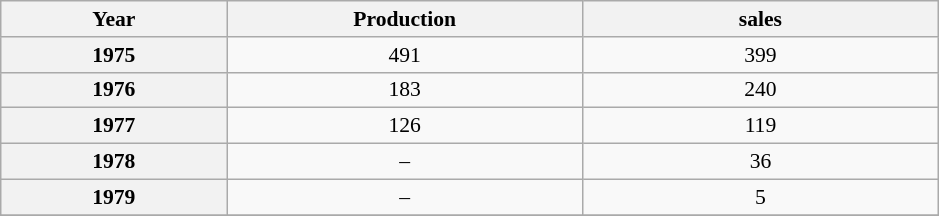<table class="wikitable" style="font-size:90%; text-align:center">
<tr>
<th style="width:10em">Year</th>
<th style="width:16em">Production</th>
<th style="width:16em">sales</th>
</tr>
<tr>
<th>1975</th>
<td>491</td>
<td>399</td>
</tr>
<tr>
<th>1976</th>
<td>183</td>
<td>240</td>
</tr>
<tr>
<th>1977</th>
<td>126</td>
<td>119</td>
</tr>
<tr>
<th>1978</th>
<td>–</td>
<td>36</td>
</tr>
<tr>
<th>1979</th>
<td>–</td>
<td>5</td>
</tr>
<tr>
</tr>
</table>
